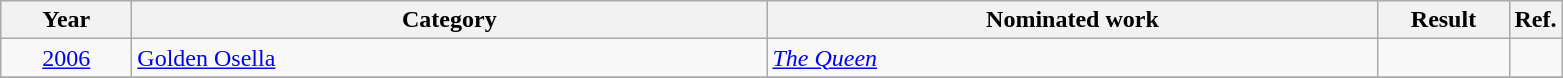<table class=wikitable>
<tr>
<th scope="col" style="width:5em;">Year</th>
<th scope="col" style="width:26em;">Category</th>
<th scope="col" style="width:25em;">Nominated work</th>
<th scope="col" style="width:5em;">Result</th>
<th>Ref.</th>
</tr>
<tr>
<td style="text-align:center;"><a href='#'>2006</a></td>
<td><a href='#'>Golden Osella</a></td>
<td><em><a href='#'>The Queen</a></em></td>
<td></td>
<td></td>
</tr>
<tr>
</tr>
</table>
